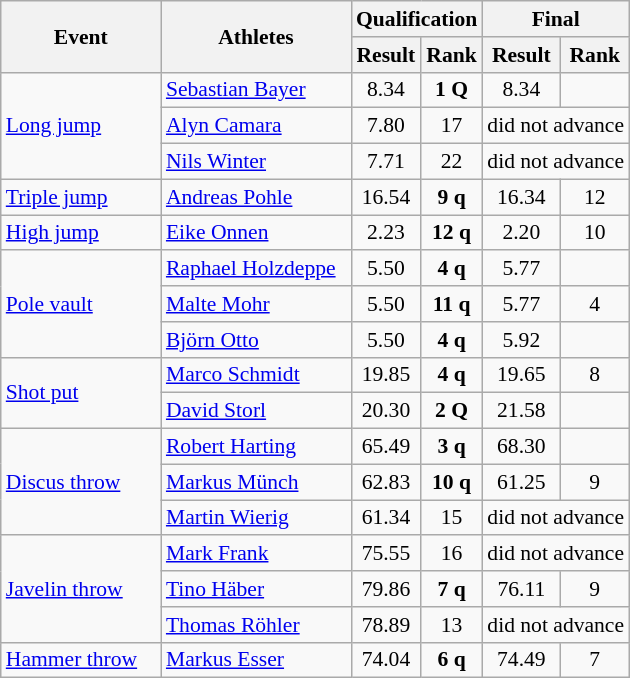<table class="wikitable" border="1" style="font-size:90%">
<tr>
<th rowspan="2" width=100>Event</th>
<th rowspan="2" width=120>Athletes</th>
<th colspan="2">Qualification</th>
<th colspan="2">Final</th>
</tr>
<tr>
<th>Result</th>
<th>Rank</th>
<th>Result</th>
<th>Rank</th>
</tr>
<tr>
<td rowspan=3><a href='#'>Long jump</a></td>
<td><a href='#'>Sebastian Bayer</a></td>
<td align=center>8.34</td>
<td align=center><strong>1 Q</strong></td>
<td align=center>8.34</td>
<td align=center></td>
</tr>
<tr>
<td><a href='#'>Alyn Camara</a></td>
<td align=center>7.80</td>
<td align=center>17</td>
<td align=center colspan="2">did not advance</td>
</tr>
<tr>
<td><a href='#'>Nils Winter</a></td>
<td align=center>7.71</td>
<td align=center>22</td>
<td align=center colspan="2">did not advance</td>
</tr>
<tr>
<td><a href='#'>Triple jump</a></td>
<td><a href='#'>Andreas Pohle</a></td>
<td align=center>16.54</td>
<td align=center><strong>9 q</strong></td>
<td align=center>16.34</td>
<td align=center>12</td>
</tr>
<tr>
<td><a href='#'>High jump</a></td>
<td><a href='#'>Eike Onnen</a></td>
<td align=center>2.23</td>
<td align=center><strong>12 q</strong></td>
<td align=center>2.20</td>
<td align=center>10</td>
</tr>
<tr>
<td rowspan=3><a href='#'>Pole vault</a></td>
<td><a href='#'>Raphael Holzdeppe</a></td>
<td align=center>5.50</td>
<td align=center><strong>4 q</strong></td>
<td align=center>5.77</td>
<td align=center></td>
</tr>
<tr>
<td><a href='#'>Malte Mohr</a></td>
<td align=center>5.50</td>
<td align=center><strong>11 q</strong></td>
<td align=center>5.77</td>
<td align=center>4</td>
</tr>
<tr>
<td><a href='#'>Björn Otto</a></td>
<td align=center>5.50</td>
<td align=center><strong>4 q</strong></td>
<td align=center>5.92</td>
<td align=center></td>
</tr>
<tr>
<td rowspan=2><a href='#'>Shot put</a></td>
<td><a href='#'>Marco Schmidt</a></td>
<td align=center>19.85</td>
<td align=center><strong>4 q</strong></td>
<td align=center>19.65</td>
<td align=center>8</td>
</tr>
<tr>
<td><a href='#'>David Storl</a></td>
<td align=center>20.30</td>
<td align=center><strong>2 Q</strong></td>
<td align=center>21.58</td>
<td align=center></td>
</tr>
<tr>
<td rowspan=3><a href='#'>Discus throw</a></td>
<td><a href='#'>Robert Harting</a></td>
<td align=center>65.49</td>
<td align=center><strong>3 q</strong></td>
<td align=center>68.30</td>
<td align=center></td>
</tr>
<tr>
<td><a href='#'>Markus Münch</a></td>
<td align=center>62.83</td>
<td align=center><strong>10 q</strong></td>
<td align=center>61.25</td>
<td align=center>9</td>
</tr>
<tr>
<td><a href='#'>Martin Wierig</a></td>
<td align=center>61.34</td>
<td align=center>15</td>
<td align=center colspan="2">did not advance</td>
</tr>
<tr>
<td rowspan=3><a href='#'>Javelin throw</a></td>
<td><a href='#'>Mark Frank</a></td>
<td align=center>75.55</td>
<td align=center>16</td>
<td align=center colspan="2">did not advance</td>
</tr>
<tr>
<td><a href='#'>Tino Häber</a></td>
<td align=center>79.86</td>
<td align=center><strong>7 q</strong></td>
<td align=center>76.11</td>
<td align=center>9</td>
</tr>
<tr>
<td><a href='#'>Thomas Röhler</a></td>
<td align=center>78.89</td>
<td align=center>13</td>
<td align=center colspan="2">did not advance</td>
</tr>
<tr>
<td><a href='#'>Hammer throw</a></td>
<td><a href='#'>Markus Esser</a></td>
<td align=center>74.04</td>
<td align=center><strong>6 q</strong></td>
<td align=center>74.49</td>
<td align=center>7</td>
</tr>
</table>
